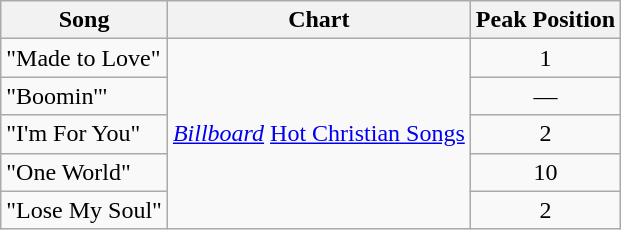<table class="wikitable">
<tr>
<th>Song</th>
<th>Chart</th>
<th>Peak Position</th>
</tr>
<tr>
<td>"Made to Love"</td>
<td rowspan="5"><em><a href='#'>Billboard</a></em> <a href='#'>Hot Christian Songs</a></td>
<td style="text-align:center;">1</td>
</tr>
<tr>
<td>"Boomin'"</td>
<td style="text-align:center;">—</td>
</tr>
<tr>
<td>"I'm For You"</td>
<td style="text-align:center;">2</td>
</tr>
<tr>
<td>"One World"<br></td>
<td style="text-align:center;">10</td>
</tr>
<tr>
<td>"Lose My Soul"<br></td>
<td style="text-align:center;">2</td>
</tr>
</table>
